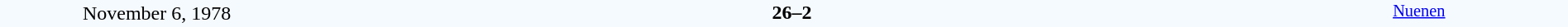<table style="width: 100%; background:#F5FAFF;" cellspacing="0">
<tr>
<td align=center rowspan=3 width=20%>November 6, 1978<br></td>
</tr>
<tr>
<td width=24% align=right></td>
<td align=center width=13%><strong>26–2</strong></td>
<td width=24%></td>
<td style=font-size:85% rowspan=3 valign=top align=center><a href='#'>Nuenen</a></td>
</tr>
<tr style=font-size:85%>
<td align=right></td>
<td align=center></td>
<td></td>
</tr>
</table>
